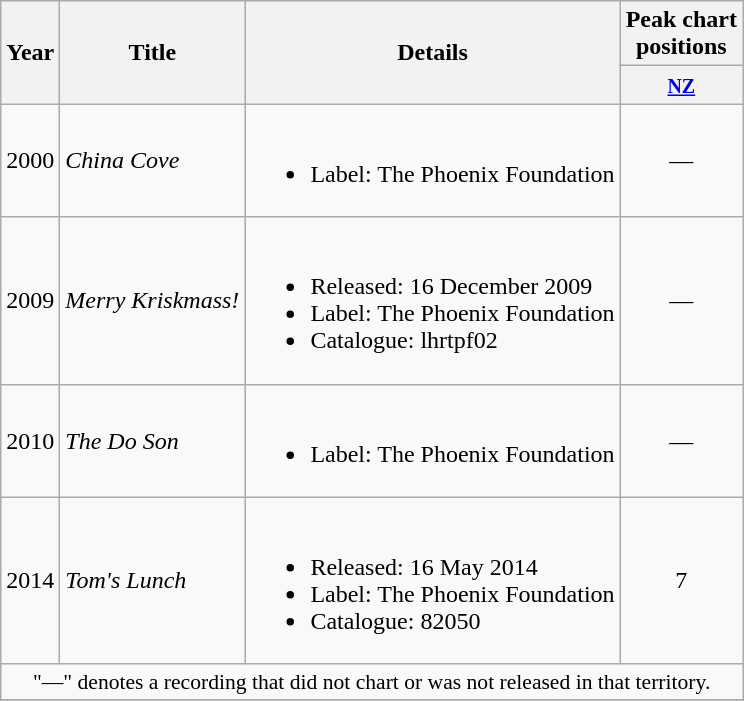<table class="wikitable plainrowheaders">
<tr>
<th rowspan="2">Year</th>
<th rowspan="2">Title</th>
<th rowspan="2">Details</th>
<th>Peak chart<br>positions</th>
</tr>
<tr>
<th><small><a href='#'>NZ</a></small><br></th>
</tr>
<tr>
<td>2000</td>
<td><em>China Cove</em></td>
<td><br><ul><li>Label: The Phoenix Foundation</li></ul></td>
<td align="center">—</td>
</tr>
<tr>
<td>2009</td>
<td><em>Merry Kriskmass!</em></td>
<td><br><ul><li>Released: 16 December 2009</li><li>Label: The Phoenix Foundation</li><li>Catalogue: lhrtpf02</li></ul></td>
<td align="center">—</td>
</tr>
<tr>
<td>2010</td>
<td><em>The Do Son</em></td>
<td><br><ul><li>Label: The Phoenix Foundation</li></ul></td>
<td align="center">—</td>
</tr>
<tr>
<td>2014</td>
<td><em>Tom's Lunch</em></td>
<td><br><ul><li>Released: 16 May 2014</li><li>Label: The Phoenix Foundation</li><li>Catalogue: 82050</li></ul></td>
<td align="center">7</td>
</tr>
<tr>
<td colspan="4" style="font-size:90%" align="center">"—" denotes a recording that did not chart or was not released in that territory.</td>
</tr>
<tr>
</tr>
</table>
